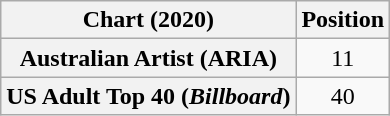<table class="wikitable plainrowheaders" style="text-align:center">
<tr>
<th scope="col">Chart (2020)</th>
<th scope="col">Position</th>
</tr>
<tr>
<th scope="row">Australian Artist (ARIA)</th>
<td>11</td>
</tr>
<tr>
<th scope="row">US Adult Top 40 (<em>Billboard</em>)</th>
<td>40</td>
</tr>
</table>
